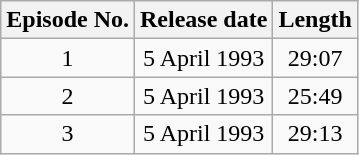<table class="wikitable" style="text-align:center;">
<tr>
<th>Episode No.</th>
<th>Release date</th>
<th>Length</th>
</tr>
<tr>
<td>1</td>
<td>5 April 1993</td>
<td>29:07</td>
</tr>
<tr>
<td>2</td>
<td>5 April 1993</td>
<td>25:49</td>
</tr>
<tr>
<td>3</td>
<td>5 April 1993</td>
<td>29:13</td>
</tr>
</table>
